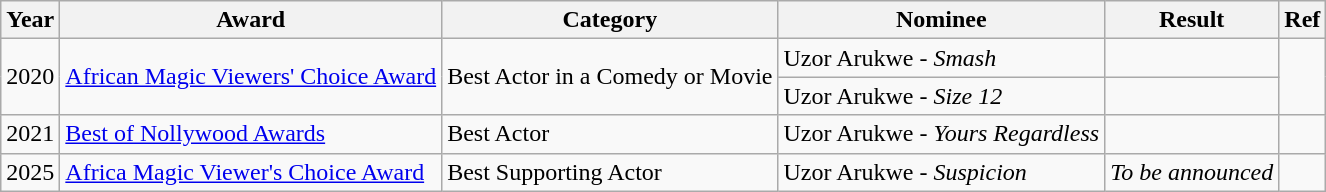<table class="wikitable">
<tr>
<th>Year</th>
<th>Award</th>
<th>Category</th>
<th>Nominee</th>
<th>Result</th>
<th>Ref</th>
</tr>
<tr>
<td rowspan="2">2020</td>
<td rowspan="2"><a href='#'>African Magic Viewers' Choice Award</a></td>
<td rowspan="2">Best Actor in a Comedy or Movie</td>
<td>Uzor Arukwe - <em>Smash</em></td>
<td></td>
<td rowspan="2"></td>
</tr>
<tr>
<td>Uzor Arukwe - <em>Size 12</em></td>
<td></td>
</tr>
<tr>
<td>2021</td>
<td><a href='#'>Best of Nollywood Awards</a></td>
<td>Best Actor</td>
<td>Uzor Arukwe - <em>Yours Regardless</em></td>
<td></td>
<td></td>
</tr>
<tr>
<td>2025</td>
<td><a href='#'>Africa Magic Viewer's Choice Award</a></td>
<td>Best Supporting Actor</td>
<td>Uzor Arukwe - <em>Suspicion</em></td>
<td><em>To be announced</em></td>
<td></td>
</tr>
</table>
